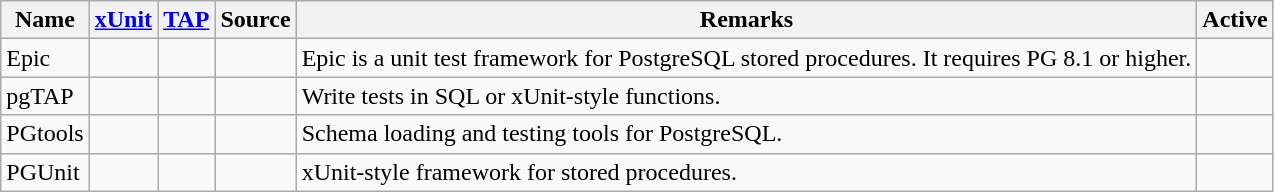<table class="wikitable sortable">
<tr>
<th>Name</th>
<th><a href='#'>xUnit</a></th>
<th><a href='#'>TAP</a></th>
<th>Source</th>
<th>Remarks</th>
<th>Active</th>
</tr>
<tr>
<td>Epic</td>
<td></td>
<td></td>
<td></td>
<td>Epic is a unit test framework for PostgreSQL stored procedures. It requires PG 8.1 or higher.</td>
<td></td>
</tr>
<tr>
<td>pgTAP</td>
<td></td>
<td></td>
<td></td>
<td>Write tests in SQL or xUnit-style functions.</td>
<td></td>
</tr>
<tr>
<td>PGtools</td>
<td></td>
<td></td>
<td></td>
<td>Schema loading and testing tools for PostgreSQL.</td>
<td></td>
</tr>
<tr>
<td>PGUnit</td>
<td></td>
<td></td>
<td></td>
<td>xUnit-style framework for stored procedures.</td>
<td></td>
</tr>
</table>
